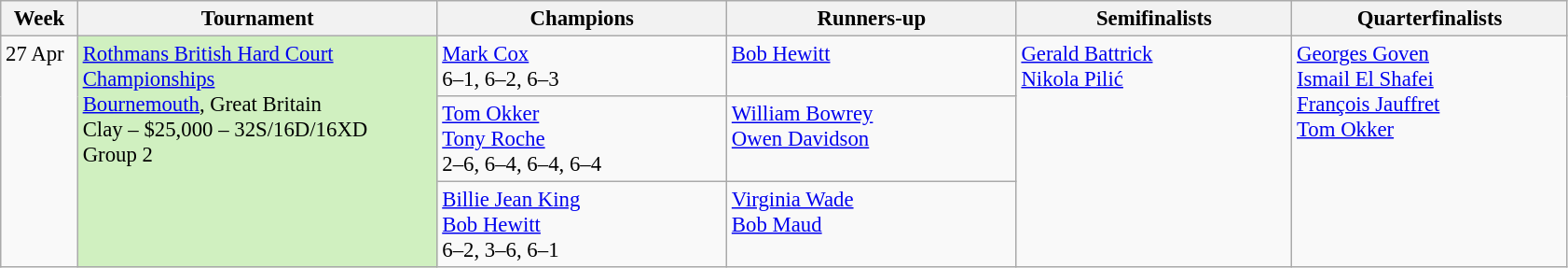<table class=wikitable style=font-size:95%>
<tr>
<th style="width:48px;">Week</th>
<th style="width:250px;">Tournament</th>
<th style="width:200px;">Champions</th>
<th style="width:200px;">Runners-up</th>
<th style="width:190px;">Semifinalists</th>
<th style="width:190px;">Quarterfinalists</th>
</tr>
<tr valign=top>
<td rowspan=3>27 Apr</td>
<td style="background:#d0f0c0;" rowspan="3"><a href='#'>Rothmans British Hard Court Championships</a> <br> <a href='#'>Bournemouth</a>, Great Britain <br> Clay – $25,000 – 32S/16D/16XD <br> Group 2</td>
<td> <a href='#'>Mark Cox</a> <br> 6–1, 6–2, 6–3</td>
<td> <a href='#'>Bob Hewitt</a></td>
<td rowspan=3> <a href='#'>Gerald Battrick</a> <br>  <a href='#'>Nikola Pilić</a></td>
<td rowspan=3> <a href='#'>Georges Goven</a> <br>  <a href='#'>Ismail El Shafei</a> <br>  <a href='#'>François Jauffret</a> <br>  <a href='#'>Tom Okker</a></td>
</tr>
<tr valign=top>
<td> <a href='#'>Tom Okker</a> <br>  <a href='#'>Tony Roche</a> <br> 2–6, 6–4, 6–4, 6–4</td>
<td> <a href='#'>William Bowrey</a> <br>  <a href='#'>Owen Davidson</a></td>
</tr>
<tr valign=top>
<td> <a href='#'>Billie Jean King</a> <br>  <a href='#'>Bob Hewitt</a> <br> 6–2, 3–6, 6–1</td>
<td> <a href='#'>Virginia Wade</a> <br>  <a href='#'>Bob Maud</a></td>
</tr>
</table>
